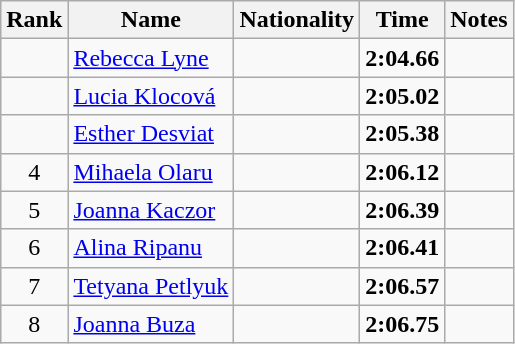<table class="wikitable sortable" style="text-align:center">
<tr>
<th>Rank</th>
<th>Name</th>
<th>Nationality</th>
<th>Time</th>
<th>Notes</th>
</tr>
<tr>
<td></td>
<td align=left><a href='#'>Rebecca Lyne</a></td>
<td align=left></td>
<td><strong>2:04.66</strong></td>
<td></td>
</tr>
<tr>
<td></td>
<td align=left><a href='#'>Lucia Klocová</a></td>
<td align=left></td>
<td><strong>2:05.02</strong></td>
<td></td>
</tr>
<tr>
<td></td>
<td align=left><a href='#'>Esther Desviat</a></td>
<td align=left></td>
<td><strong>2:05.38</strong></td>
<td></td>
</tr>
<tr>
<td>4</td>
<td align=left><a href='#'>Mihaela Olaru</a></td>
<td align=left></td>
<td><strong>2:06.12</strong></td>
<td></td>
</tr>
<tr>
<td>5</td>
<td align=left><a href='#'>Joanna Kaczor</a></td>
<td align=left></td>
<td><strong>2:06.39</strong></td>
<td></td>
</tr>
<tr>
<td>6</td>
<td align=left><a href='#'>Alina Ripanu</a></td>
<td align=left></td>
<td><strong>2:06.41</strong></td>
<td></td>
</tr>
<tr>
<td>7</td>
<td align=left><a href='#'>Tetyana Petlyuk</a></td>
<td align=left></td>
<td><strong>2:06.57</strong></td>
<td></td>
</tr>
<tr>
<td>8</td>
<td align=left><a href='#'>Joanna Buza</a></td>
<td align=left></td>
<td><strong>2:06.75</strong></td>
<td></td>
</tr>
</table>
